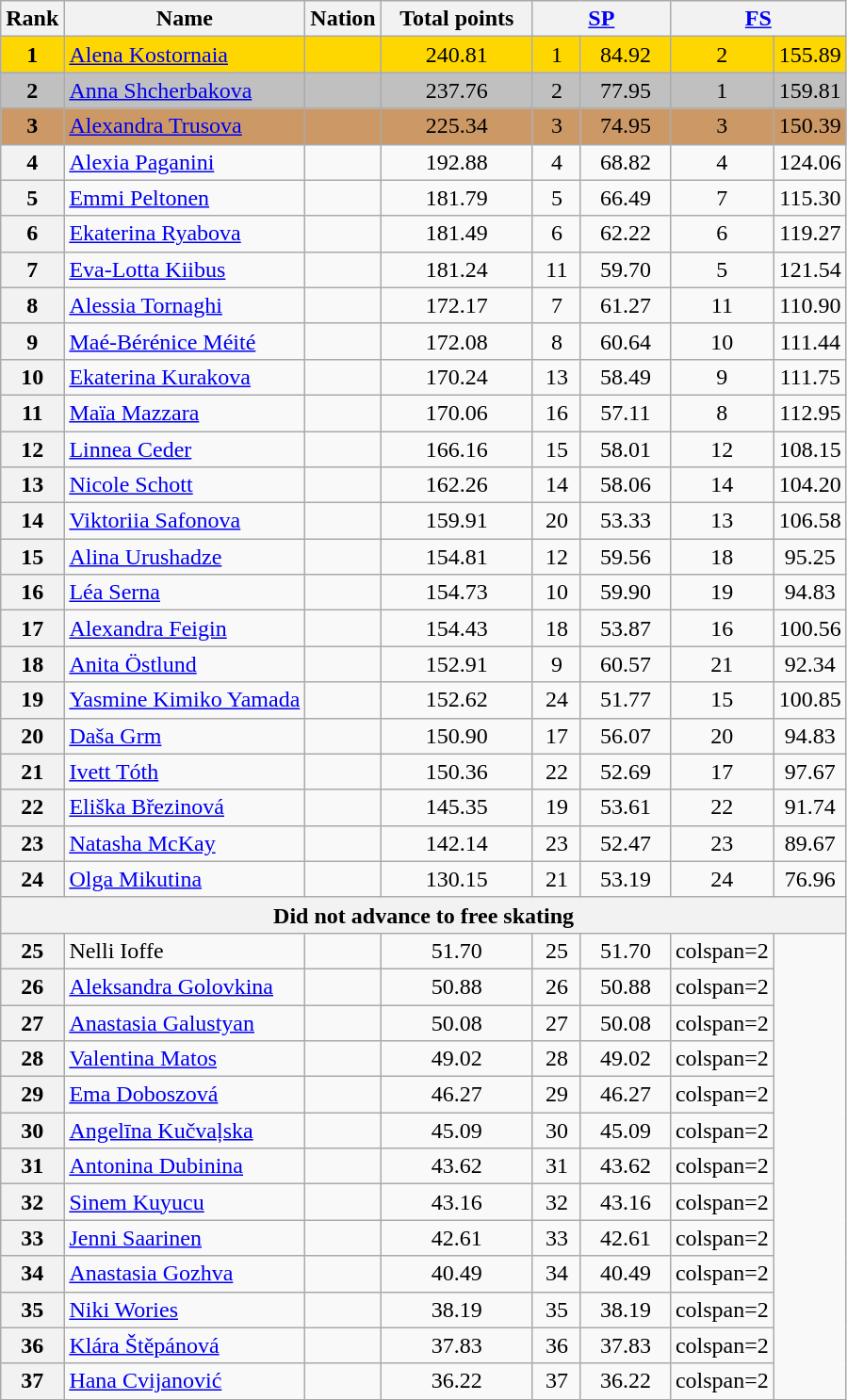<table class="wikitable sortable">
<tr>
<th>Rank</th>
<th>Name</th>
<th>Nation</th>
<th width="100px">Total points</th>
<th colspan="2" width="90px"><a href='#'>SP</a></th>
<th colspan="2" width="90px"><a href='#'>FS</a></th>
</tr>
<tr bgcolor="gold">
<td align="center" bgcolor="gold"><strong>1</strong></td>
<td><a href='#'>Alena Kostornaia</a></td>
<td></td>
<td align="center">240.81</td>
<td align="center">1</td>
<td align="center">84.92</td>
<td align="center">2</td>
<td align="center">155.89</td>
</tr>
<tr bgcolor="silver">
<td align="center" bgcolor="silver"><strong>2</strong></td>
<td><a href='#'>Anna Shcherbakova</a></td>
<td></td>
<td align="center">237.76</td>
<td align="center">2</td>
<td align="center">77.95</td>
<td align="center">1</td>
<td align="center">159.81</td>
</tr>
<tr bgcolor="#cc9966">
<td align="center" bgcolor="#cc9966"><strong>3</strong></td>
<td><a href='#'>Alexandra Trusova</a></td>
<td></td>
<td align="center">225.34</td>
<td align="center">3</td>
<td align="center">74.95</td>
<td align="center">3</td>
<td align="center">150.39</td>
</tr>
<tr>
<th>4</th>
<td><a href='#'>Alexia Paganini</a></td>
<td></td>
<td align="center">192.88</td>
<td align="center">4</td>
<td align="center">68.82</td>
<td align="center">4</td>
<td align="center">124.06</td>
</tr>
<tr>
<th>5</th>
<td><a href='#'>Emmi Peltonen</a></td>
<td></td>
<td align="center">181.79</td>
<td align="center">5</td>
<td align="center">66.49</td>
<td align="center">7</td>
<td align="center">115.30</td>
</tr>
<tr>
<th>6</th>
<td><a href='#'> Ekaterina Ryabova</a></td>
<td></td>
<td align="center">181.49</td>
<td align="center">6</td>
<td align="center">62.22</td>
<td align="center">6</td>
<td align="center">119.27</td>
</tr>
<tr>
<th>7</th>
<td><a href='#'>Eva-Lotta Kiibus</a></td>
<td></td>
<td align="center">181.24</td>
<td align="center">11</td>
<td align="center">59.70</td>
<td align="center">5</td>
<td align="center">121.54</td>
</tr>
<tr>
<th>8</th>
<td><a href='#'>Alessia Tornaghi</a></td>
<td></td>
<td align="center">172.17</td>
<td align="center">7</td>
<td align="center">61.27</td>
<td align="center">11</td>
<td align="center">110.90</td>
</tr>
<tr>
<th>9</th>
<td><a href='#'>Maé-Bérénice Méité</a></td>
<td></td>
<td align="center">172.08</td>
<td align="center">8</td>
<td align="center">60.64</td>
<td align="center">10</td>
<td align="center">111.44</td>
</tr>
<tr>
<th>10</th>
<td><a href='#'>Ekaterina Kurakova</a></td>
<td></td>
<td align="center">170.24</td>
<td align="center">13</td>
<td align="center">58.49</td>
<td align="center">9</td>
<td align="center">111.75</td>
</tr>
<tr>
<th>11</th>
<td><a href='#'>Maïa Mazzara</a></td>
<td></td>
<td align="center">170.06</td>
<td align="center">16</td>
<td align="center">57.11</td>
<td align="center">8</td>
<td align="center">112.95</td>
</tr>
<tr>
<th>12</th>
<td><a href='#'>Linnea Ceder</a></td>
<td></td>
<td align="center">166.16</td>
<td align="center">15</td>
<td align="center">58.01</td>
<td align="center">12</td>
<td align="center">108.15</td>
</tr>
<tr>
<th>13</th>
<td><a href='#'>Nicole Schott</a></td>
<td></td>
<td align="center">162.26</td>
<td align="center">14</td>
<td align="center">58.06</td>
<td align="center">14</td>
<td align="center">104.20</td>
</tr>
<tr>
<th>14</th>
<td><a href='#'>Viktoriia Safonova</a></td>
<td></td>
<td align="center">159.91</td>
<td align="center">20</td>
<td align="center">53.33</td>
<td align="center">13</td>
<td align="center">106.58</td>
</tr>
<tr>
<th>15</th>
<td><a href='#'>Alina Urushadze</a></td>
<td></td>
<td align="center">154.81</td>
<td align="center">12</td>
<td align="center">59.56</td>
<td align="center">18</td>
<td align="center">95.25</td>
</tr>
<tr>
<th>16</th>
<td><a href='#'>Léa Serna</a></td>
<td></td>
<td align="center">154.73</td>
<td align="center">10</td>
<td align="center">59.90</td>
<td align="center">19</td>
<td align="center">94.83</td>
</tr>
<tr>
<th>17</th>
<td><a href='#'>Alexandra Feigin</a></td>
<td></td>
<td align="center">154.43</td>
<td align="center">18</td>
<td align="center">53.87</td>
<td align="center">16</td>
<td align="center">100.56</td>
</tr>
<tr>
<th>18</th>
<td><a href='#'>Anita Östlund</a></td>
<td></td>
<td align="center">152.91</td>
<td align="center">9</td>
<td align="center">60.57</td>
<td align="center">21</td>
<td align="center">92.34</td>
</tr>
<tr>
<th>19</th>
<td><a href='#'>Yasmine Kimiko Yamada</a></td>
<td></td>
<td align="center">152.62</td>
<td align="center">24</td>
<td align="center">51.77</td>
<td align="center">15</td>
<td align="center">100.85</td>
</tr>
<tr>
<th>20</th>
<td><a href='#'>Daša Grm</a></td>
<td></td>
<td align="center">150.90</td>
<td align="center">17</td>
<td align="center">56.07</td>
<td align="center">20</td>
<td align="center">94.83</td>
</tr>
<tr>
<th>21</th>
<td><a href='#'>Ivett Tóth</a></td>
<td></td>
<td align="center">150.36</td>
<td align="center">22</td>
<td align="center">52.69</td>
<td align="center">17</td>
<td align="center">97.67</td>
</tr>
<tr>
<th>22</th>
<td><a href='#'>Eliška Březinová</a></td>
<td></td>
<td align="center">145.35</td>
<td align="center">19</td>
<td align="center">53.61</td>
<td align="center">22</td>
<td align="center">91.74</td>
</tr>
<tr>
<th>23</th>
<td><a href='#'>Natasha McKay</a></td>
<td></td>
<td align="center">142.14</td>
<td align="center">23</td>
<td align="center">52.47</td>
<td align="center">23</td>
<td align="center">89.67</td>
</tr>
<tr>
<th>24</th>
<td><a href='#'>Olga Mikutina</a></td>
<td></td>
<td align="center">130.15</td>
<td align="center">21</td>
<td align="center">53.19</td>
<td align="center">24</td>
<td align="center">76.96</td>
</tr>
<tr>
<th colspan=8>Did not advance to free skating</th>
</tr>
<tr>
<th>25</th>
<td>Nelli Ioffe</td>
<td></td>
<td align="center">51.70</td>
<td align="center">25</td>
<td align="center">51.70</td>
<td>colspan=2 </td>
</tr>
<tr>
<th>26</th>
<td><a href='#'>Aleksandra Golovkina</a></td>
<td></td>
<td align="center">50.88</td>
<td align="center">26</td>
<td align="center">50.88</td>
<td>colspan=2 </td>
</tr>
<tr>
<th>27</th>
<td><a href='#'>Anastasia Galustyan</a></td>
<td></td>
<td align="center">50.08</td>
<td align="center">27</td>
<td align="center">50.08</td>
<td>colspan=2 </td>
</tr>
<tr>
<th>28</th>
<td><a href='#'>Valentina Matos</a></td>
<td></td>
<td align="center">49.02</td>
<td align="center">28</td>
<td align="center">49.02</td>
<td>colspan=2 </td>
</tr>
<tr>
<th>29</th>
<td><a href='#'>Ema Doboszová</a></td>
<td></td>
<td align="center">46.27</td>
<td align="center">29</td>
<td align="center">46.27</td>
<td>colspan=2 </td>
</tr>
<tr>
<th>30</th>
<td><a href='#'>Angelīna Kučvaļska</a></td>
<td></td>
<td align="center">45.09</td>
<td align="center">30</td>
<td align="center">45.09</td>
<td>colspan=2 </td>
</tr>
<tr>
<th>31</th>
<td><a href='#'>Antonina Dubinina</a></td>
<td></td>
<td align="center">43.62</td>
<td align="center">31</td>
<td align="center">43.62</td>
<td>colspan=2 </td>
</tr>
<tr>
<th>32</th>
<td><a href='#'>Sinem Kuyucu</a></td>
<td></td>
<td align="center">43.16</td>
<td align="center">32</td>
<td align="center">43.16</td>
<td>colspan=2 </td>
</tr>
<tr>
<th>33</th>
<td><a href='#'>Jenni Saarinen</a></td>
<td></td>
<td align="center">42.61</td>
<td align="center">33</td>
<td align="center">42.61</td>
<td>colspan=2 </td>
</tr>
<tr>
<th>34</th>
<td><a href='#'>Anastasia Gozhva</a></td>
<td></td>
<td align="center">40.49</td>
<td align="center">34</td>
<td align="center">40.49</td>
<td>colspan=2 </td>
</tr>
<tr>
<th>35</th>
<td><a href='#'>Niki Wories</a></td>
<td></td>
<td align="center">38.19</td>
<td align="center">35</td>
<td align="center">38.19</td>
<td>colspan=2 </td>
</tr>
<tr>
<th>36</th>
<td><a href='#'>Klára Štěpánová</a></td>
<td></td>
<td align="center">37.83</td>
<td align="center">36</td>
<td align="center">37.83</td>
<td>colspan=2 </td>
</tr>
<tr>
<th>37</th>
<td><a href='#'>Hana Cvijanović</a></td>
<td></td>
<td align="center">36.22</td>
<td align="center">37</td>
<td align="center">36.22</td>
<td>colspan=2 </td>
</tr>
</table>
